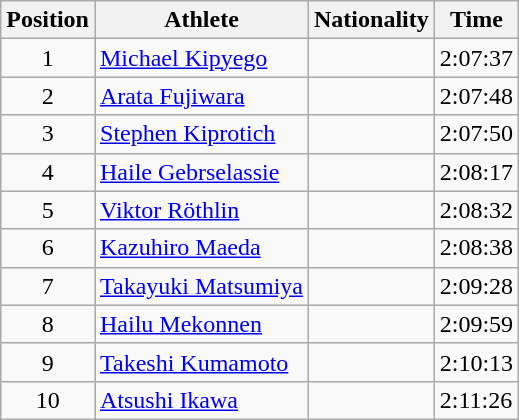<table class="wikitable sortable">
<tr>
<th>Position</th>
<th>Athlete</th>
<th>Nationality</th>
<th>Time</th>
</tr>
<tr>
<td style="text-align:center">1</td>
<td><a href='#'>Michael Kipyego</a></td>
<td></td>
<td>2:07:37</td>
</tr>
<tr>
<td style="text-align:center">2</td>
<td><a href='#'>Arata Fujiwara</a></td>
<td></td>
<td>2:07:48</td>
</tr>
<tr>
<td style="text-align:center">3</td>
<td><a href='#'>Stephen Kiprotich</a></td>
<td></td>
<td>2:07:50</td>
</tr>
<tr>
<td style="text-align:center">4</td>
<td><a href='#'>Haile Gebrselassie</a></td>
<td></td>
<td>2:08:17</td>
</tr>
<tr>
<td style="text-align:center">5</td>
<td><a href='#'>Viktor Röthlin</a></td>
<td></td>
<td>2:08:32</td>
</tr>
<tr>
<td style="text-align:center">6</td>
<td><a href='#'>Kazuhiro Maeda</a></td>
<td></td>
<td>2:08:38</td>
</tr>
<tr>
<td style="text-align:center">7</td>
<td><a href='#'>Takayuki Matsumiya</a></td>
<td></td>
<td>2:09:28</td>
</tr>
<tr>
<td style="text-align:center">8</td>
<td><a href='#'>Hailu Mekonnen</a></td>
<td></td>
<td>2:09:59</td>
</tr>
<tr>
<td style="text-align:center">9</td>
<td><a href='#'>Takeshi Kumamoto</a></td>
<td></td>
<td>2:10:13</td>
</tr>
<tr>
<td style="text-align:center">10</td>
<td><a href='#'>Atsushi Ikawa</a></td>
<td></td>
<td>2:11:26</td>
</tr>
</table>
